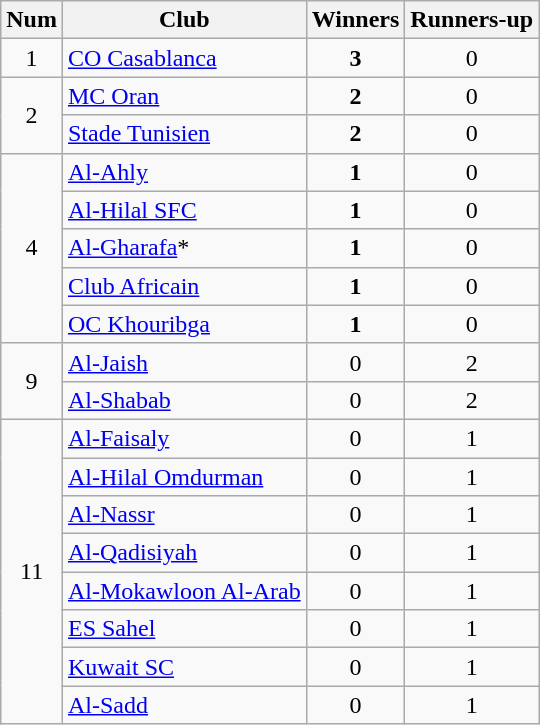<table class="wikitable sortable">
<tr>
<th>Num</th>
<th>Club</th>
<th>Winners</th>
<th>Runners-up</th>
</tr>
<tr>
<td align=center>1</td>
<td> <a href='#'>CO Casablanca</a></td>
<td align=center><strong>3</strong></td>
<td align=center>0</td>
</tr>
<tr>
<td align=center rowspan=2>2</td>
<td> <a href='#'>MC Oran</a></td>
<td align=center><strong>2</strong></td>
<td align=center>0</td>
</tr>
<tr>
<td> <a href='#'>Stade Tunisien</a></td>
<td align=center><strong>2</strong></td>
<td align=center>0</td>
</tr>
<tr>
<td align=center rowspan=5>4</td>
<td> <a href='#'>Al-Ahly</a></td>
<td align=center><strong>1</strong></td>
<td align=center>0</td>
</tr>
<tr>
<td> <a href='#'>Al-Hilal SFC</a></td>
<td align=center><strong>1</strong></td>
<td align=center>0</td>
</tr>
<tr>
<td> <a href='#'>Al-Gharafa</a>*</td>
<td align=center><strong>1</strong></td>
<td align=center>0</td>
</tr>
<tr>
<td> <a href='#'>Club Africain</a></td>
<td align=center><strong>1</strong></td>
<td align=center>0</td>
</tr>
<tr>
<td> <a href='#'>OC Khouribga</a></td>
<td align=center><strong>1</strong></td>
<td align=center>0</td>
</tr>
<tr>
<td align=center rowspan=2>9</td>
<td> <a href='#'>Al-Jaish</a></td>
<td align=center>0</td>
<td align=center>2</td>
</tr>
<tr>
<td> <a href='#'>Al-Shabab</a></td>
<td align=center>0</td>
<td align=center>2</td>
</tr>
<tr>
<td align=center rowspan=8>11</td>
<td> <a href='#'>Al-Faisaly</a></td>
<td align=center>0</td>
<td align=center>1</td>
</tr>
<tr>
<td> <a href='#'>Al-Hilal Omdurman</a></td>
<td align=center>0</td>
<td align=center>1</td>
</tr>
<tr>
<td> <a href='#'>Al-Nassr</a></td>
<td align=center>0</td>
<td align=center>1</td>
</tr>
<tr>
<td> <a href='#'>Al-Qadisiyah</a></td>
<td align=center>0</td>
<td align=center>1</td>
</tr>
<tr>
<td> <a href='#'>Al-Mokawloon Al-Arab</a></td>
<td align=center>0</td>
<td align=center>1</td>
</tr>
<tr>
<td> <a href='#'>ES Sahel</a></td>
<td align=center>0</td>
<td align=center>1</td>
</tr>
<tr>
<td> <a href='#'>Kuwait SC</a></td>
<td align=center>0</td>
<td align=center>1</td>
</tr>
<tr>
<td> <a href='#'>Al-Sadd</a></td>
<td align=center>0</td>
<td align=center>1</td>
</tr>
</table>
